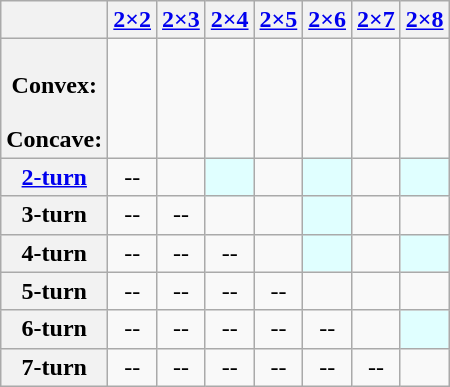<table class=wikitable>
<tr>
<th></th>
<th><a href='#'>2×2</a><br></th>
<th><a href='#'>2×3</a></th>
<th><a href='#'>2×4</a><br></th>
<th><a href='#'>2×5</a></th>
<th><a href='#'>2×6</a><br></th>
<th><a href='#'>2×7</a></th>
<th><a href='#'>2×8</a><br></th>
</tr>
<tr align=center>
<th><br>Convex:<br><br>Concave:<br></th>
<td><br></td>
<td><br></td>
<td><br></td>
<td><br></td>
<td><br></td>
<td><br></td>
<td><br></td>
</tr>
<tr align=center>
<th><a href='#'>2-turn</a><br></th>
<td>--</td>
<td><br></td>
<td bgcolor="#E0FFFF"><br></td>
<td><br></td>
<td bgcolor="#E0FFFF"><br></td>
<td><br></td>
<td bgcolor="#E0FFFF"><br></td>
</tr>
<tr align=center>
<th>3-turn<br></th>
<td>--</td>
<td>--</td>
<td><br></td>
<td><br></td>
<td bgcolor="#E0FFFF"><br></td>
<td><br></td>
<td><br></td>
</tr>
<tr align=center>
<th>4-turn<br></th>
<td>--</td>
<td>--</td>
<td>--</td>
<td><br></td>
<td bgcolor="#E0FFFF"><br></td>
<td><br></td>
<td bgcolor="#E0FFFF"><br></td>
</tr>
<tr align=center>
<th>5-turn<br></th>
<td>--</td>
<td>--</td>
<td>--</td>
<td>--</td>
<td><br></td>
<td><br></td>
<td><br></td>
</tr>
<tr align=center>
<th>6-turn<br></th>
<td>--</td>
<td>--</td>
<td>--</td>
<td>--</td>
<td>--</td>
<td><br></td>
<td bgcolor="#E0FFFF"><br></td>
</tr>
<tr align=center>
<th>7-turn<br></th>
<td>--</td>
<td>--</td>
<td>--</td>
<td>--</td>
<td>--</td>
<td>--</td>
<td><br></td>
</tr>
</table>
